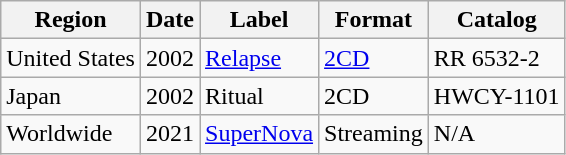<table class="wikitable">
<tr>
<th>Region</th>
<th>Date</th>
<th>Label</th>
<th>Format</th>
<th>Catalog</th>
</tr>
<tr>
<td>United States</td>
<td>2002</td>
<td><a href='#'>Relapse</a></td>
<td><a href='#'>2CD</a></td>
<td>RR 6532-2</td>
</tr>
<tr>
<td>Japan</td>
<td>2002</td>
<td>Ritual</td>
<td>2CD</td>
<td>HWCY-1101</td>
</tr>
<tr>
<td>Worldwide</td>
<td>2021</td>
<td><a href='#'>SuperNova</a></td>
<td>Streaming</td>
<td>N/A</td>
</tr>
</table>
